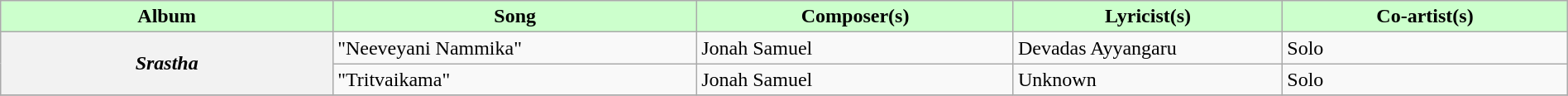<table class="wikitable plainrowheaders" width="100%" textcolor:#000;">
<tr style="background:#cfc; text-align:center;">
<td scope="col" width="21%"><strong>Album</strong></td>
<td scope="col" width=23%><strong>Song</strong></td>
<td scope="col" width=20%><strong>Composer(s)</strong></td>
<td scope="col" width=17%><strong>Lyricist(s)</strong></td>
<td scope="col" width=18%><strong>Co-artist(s)</strong></td>
</tr>
<tr>
<th rowspan="2"><em>Srastha</em></th>
<td>"Neeveyani Nammika"</td>
<td>Jonah Samuel</td>
<td>Devadas Ayyangaru</td>
<td>Solo</td>
</tr>
<tr>
<td>"Tritvaikama"</td>
<td>Jonah Samuel</td>
<td>Unknown</td>
<td>Solo</td>
</tr>
<tr>
</tr>
</table>
